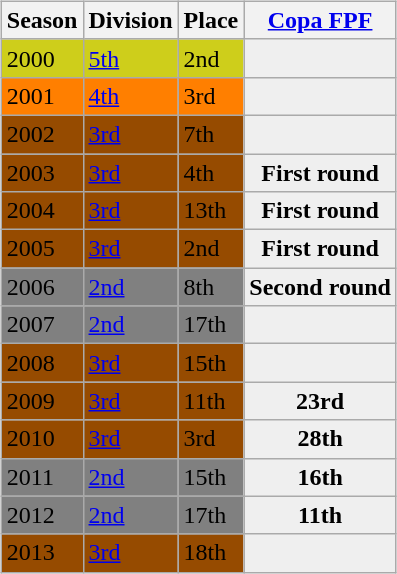<table>
<tr>
<td valign="top" width=0%><br><table class="wikitable">
<tr style="background:#f0f6fa;">
<th><strong>Season</strong></th>
<th><strong>Division</strong></th>
<th><strong>Place</strong></th>
<th><strong><a href='#'>Copa FPF</a></strong></th>
</tr>
<tr>
<td style="background:#CECE1B;">2000</td>
<td style="background:#CECE1B;"><a href='#'>5th</a></td>
<td style="background:#CECE1B;">2nd</td>
<th style="background:#efefef;"></th>
</tr>
<tr>
<td style="background:#FF7F00;">2001</td>
<td style="background:#FF7F00;"><a href='#'>4th</a></td>
<td style="background:#FF7F00;">3rd</td>
<th style="background:#efefef;"></th>
</tr>
<tr>
<td style="background:#964B00;">2002</td>
<td style="background:#964B00;"><a href='#'>3rd</a></td>
<td style="background:#964B00;">7th</td>
<th style="background:#efefef;"></th>
</tr>
<tr>
<td style="background:#964B00;">2003</td>
<td style="background:#964B00;"><a href='#'>3rd</a></td>
<td style="background:#964B00;">4th</td>
<th style="background:#efefef;">First round</th>
</tr>
<tr>
<td style="background:#964B00;">2004</td>
<td style="background:#964B00;"><a href='#'>3rd</a></td>
<td style="background:#964B00;">13th</td>
<th style="background:#efefef;">First round</th>
</tr>
<tr>
<td style="background:#964B00;">2005</td>
<td style="background:#964B00;"><a href='#'>3rd</a></td>
<td style="background:#964B00;">2nd</td>
<th style="background:#efefef;">First round</th>
</tr>
<tr>
<td style="background:#808080;">2006</td>
<td style="background:#808080;"><a href='#'>2nd</a></td>
<td style="background:#808080;">8th</td>
<th style="background:#efefef;">Second round</th>
</tr>
<tr>
<td style="background:#808080;">2007</td>
<td style="background:#808080;"><a href='#'>2nd</a></td>
<td style="background:#808080;">17th</td>
<th style="background:#efefef;"></th>
</tr>
<tr>
<td style="background:#964B00;">2008</td>
<td style="background:#964B00;"><a href='#'>3rd</a></td>
<td style="background:#964B00;">15th</td>
<th style="background:#efefef;"></th>
</tr>
<tr>
<td style="background:#964B00;">2009</td>
<td style="background:#964B00;"><a href='#'>3rd</a></td>
<td style="background:#964B00;">11th</td>
<th style="background:#efefef;">23rd</th>
</tr>
<tr>
<td style="background:#964B00;">2010</td>
<td style="background:#964B00;"><a href='#'>3rd</a></td>
<td style="background:#964B00;">3rd</td>
<th style="background:#efefef;">28th</th>
</tr>
<tr>
<td style="background:#808080;">2011</td>
<td style="background:#808080;"><a href='#'>2nd</a></td>
<td style="background:#808080;">15th</td>
<th style="background:#efefef;">16th</th>
</tr>
<tr>
<td style="background:#808080;">2012</td>
<td style="background:#808080;"><a href='#'>2nd</a></td>
<td style="background:#808080;">17th</td>
<th style="background:#efefef;">11th</th>
</tr>
<tr>
<td style="background:#964B00;">2013</td>
<td style="background:#964B00;"><a href='#'>3rd</a></td>
<td style="background:#964B00;">18th</td>
<th style="background:#efefef;"></th>
</tr>
</table>
</td>
</tr>
</table>
